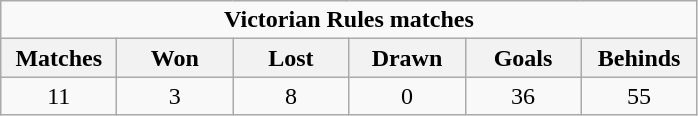<table class="wikitable" style="text-align:center">
<tr>
<td colspan=7><strong>Victorian Rules matches</strong></td>
</tr>
<tr>
<th width="70">Matches</th>
<th width="70">Won</th>
<th width="70">Lost</th>
<th width="70">Drawn</th>
<th width="70">Goals</th>
<th width="70">Behinds</th>
</tr>
<tr>
<td>11</td>
<td>3</td>
<td>8</td>
<td>0</td>
<td>36</td>
<td>55</td>
</tr>
</table>
